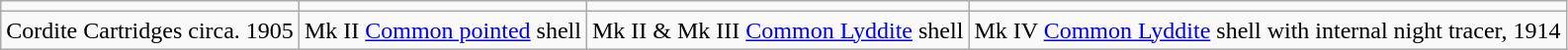<table class="wikitable">
<tr>
<td></td>
<td></td>
<td></td>
<td></td>
</tr>
<tr style="text-align:center;">
<td>Cordite Cartridges circa. 1905</td>
<td>Mk II <a href='#'>Common pointed</a> shell</td>
<td>Mk II & Mk III <a href='#'>Common Lyddite</a> shell</td>
<td>Mk IV <a href='#'>Common Lyddite</a> shell with internal night tracer, 1914</td>
</tr>
</table>
